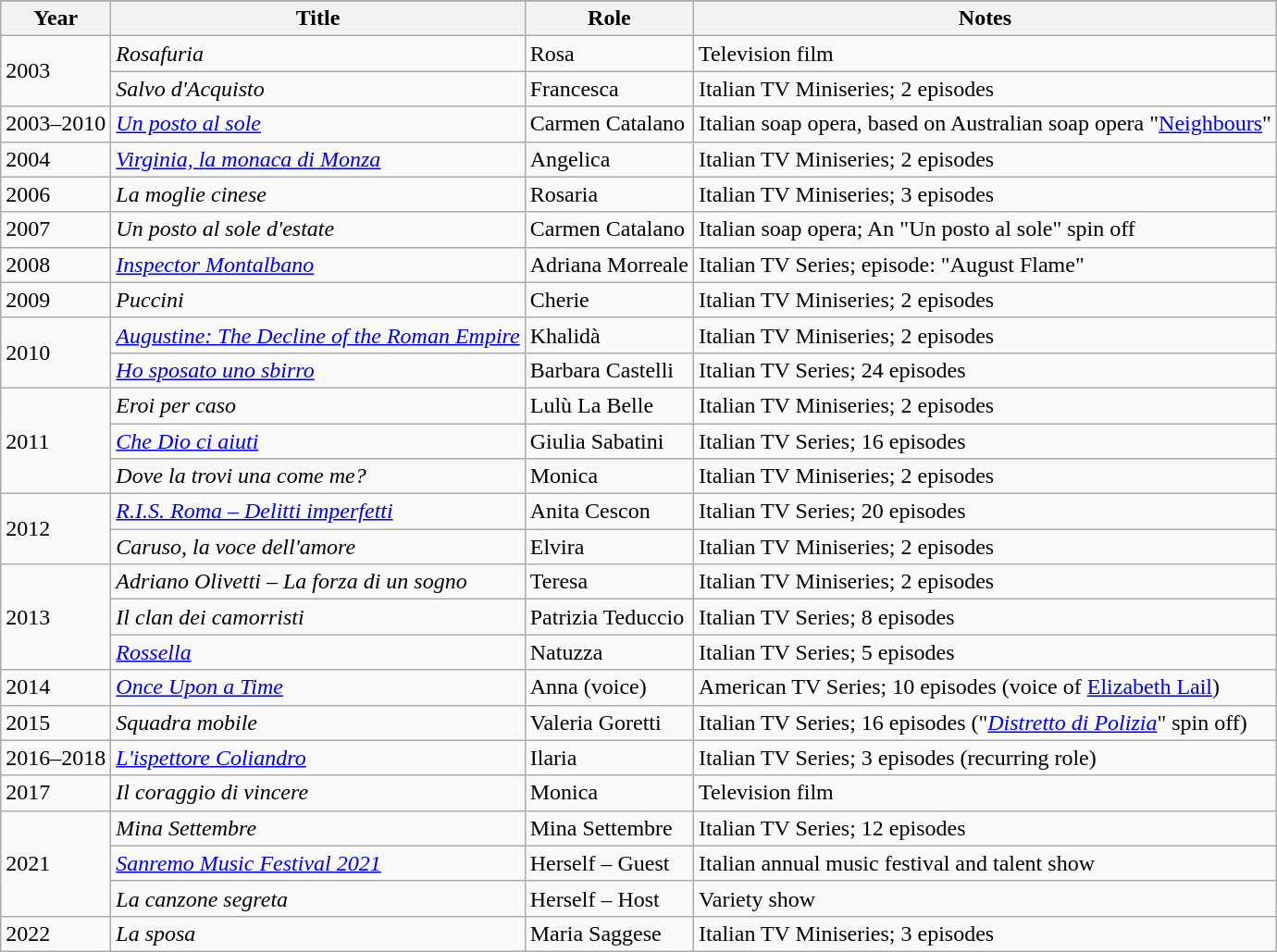<table class="wikitable">
<tr>
</tr>
<tr>
<th>Year</th>
<th>Title</th>
<th>Role</th>
<th>Notes</th>
</tr>
<tr>
<td rowspan="2">2003</td>
<td><em>Rosafuria</em></td>
<td>Rosa</td>
<td>Television film</td>
</tr>
<tr>
<td><em>Salvo d'Acquisto</em></td>
<td>Francesca</td>
<td>Italian TV Miniseries; 2 episodes</td>
</tr>
<tr>
<td>2003–2010</td>
<td><em><a href='#'>Un posto al sole</a></em></td>
<td>Carmen Catalano</td>
<td>Italian soap opera, based on Australian soap opera "<a href='#'>Neighbours</a>"</td>
</tr>
<tr>
<td>2004</td>
<td><em><a href='#'>Virginia, la monaca di Monza</a></em></td>
<td>Angelica</td>
<td>Italian TV Miniseries; 2 episodes</td>
</tr>
<tr>
<td>2006</td>
<td><em>La moglie cinese</em></td>
<td>Rosaria</td>
<td>Italian TV Miniseries; 3 episodes</td>
</tr>
<tr>
<td>2007</td>
<td><em>Un posto al sole d'estate</em></td>
<td>Carmen Catalano</td>
<td>Italian soap opera; An "Un posto al sole" spin off</td>
</tr>
<tr>
<td>2008</td>
<td><em><a href='#'>Inspector Montalbano</a></em></td>
<td>Adriana Morreale</td>
<td>Italian TV Series; episode: "August Flame"</td>
</tr>
<tr>
<td>2009</td>
<td><em>Puccini</em></td>
<td>Cherie</td>
<td>Italian TV Miniseries; 2 episodes</td>
</tr>
<tr>
<td rowspan="2">2010</td>
<td><em><a href='#'>Augustine: The Decline of the Roman Empire</a></em></td>
<td>Khalidà</td>
<td>Italian TV Miniseries; 2 episodes</td>
</tr>
<tr>
<td><em><a href='#'>Ho sposato uno sbirro</a></em></td>
<td>Barbara Castelli</td>
<td>Italian TV Series; 24 episodes</td>
</tr>
<tr>
<td rowspan="3">2011</td>
<td><em>Eroi per caso</em></td>
<td>Lulù La Belle</td>
<td>Italian TV Miniseries; 2 episodes</td>
</tr>
<tr>
<td><em><a href='#'>Che Dio ci aiuti</a></em></td>
<td>Giulia Sabatini</td>
<td>Italian TV Series; 16 episodes</td>
</tr>
<tr>
<td><em>Dove la trovi una come me?</em></td>
<td>Monica</td>
<td>Italian TV Miniseries; 2 episodes</td>
</tr>
<tr>
<td rowspan="2">2012</td>
<td><em><a href='#'>R.I.S. Roma – Delitti imperfetti</a></em></td>
<td>Anita Cescon</td>
<td>Italian TV Series; 20 episodes</td>
</tr>
<tr>
<td><em>Caruso, la voce dell'amore</em></td>
<td>Elvira</td>
<td>Italian TV Miniseries; 2 episodes</td>
</tr>
<tr>
<td rowspan="3">2013</td>
<td><em>Adriano Olivetti – La forza di un sogno</em></td>
<td>Teresa</td>
<td>Italian TV Miniseries; 2 episodes</td>
</tr>
<tr>
<td><em>Il clan dei camorristi</em></td>
<td>Patrizia Teduccio</td>
<td>Italian TV Series; 8 episodes</td>
</tr>
<tr>
<td><em><a href='#'>Rossella</a></em></td>
<td>Natuzza</td>
<td>Italian TV Series; 5 episodes</td>
</tr>
<tr>
<td>2014</td>
<td><em><a href='#'>Once Upon a Time</a></em></td>
<td>Anna (voice)</td>
<td>American TV Series; 10 episodes (voice of <a href='#'>Elizabeth Lail</a>)</td>
</tr>
<tr>
<td>2015</td>
<td><em>Squadra mobile</em></td>
<td>Valeria Goretti</td>
<td>Italian TV Series; 16 episodes ("<em><a href='#'>Distretto di Polizia</a></em>" spin off)</td>
</tr>
<tr>
<td>2016–2018</td>
<td><em><a href='#'>L'ispettore Coliandro</a></em></td>
<td>Ilaria</td>
<td>Italian TV Series; 3 episodes (recurring role)</td>
</tr>
<tr>
<td>2017</td>
<td><em>Il coraggio di vincere</em></td>
<td>Monica</td>
<td>Television film</td>
</tr>
<tr>
<td rowspan="3">2021</td>
<td><em>Mina Settembre</em></td>
<td>Mina Settembre</td>
<td>Italian TV Series; 12 episodes</td>
</tr>
<tr>
<td><em><a href='#'>Sanremo Music Festival 2021</a></em></td>
<td>Herself – Guest</td>
<td>Italian annual music festival and talent show</td>
</tr>
<tr>
<td><em>La canzone segreta</em></td>
<td>Herself – Host</td>
<td>Variety show</td>
</tr>
<tr>
<td>2022</td>
<td><em>La sposa</em></td>
<td>Maria Saggese</td>
<td>Italian TV Miniseries; 3 episodes</td>
</tr>
</table>
